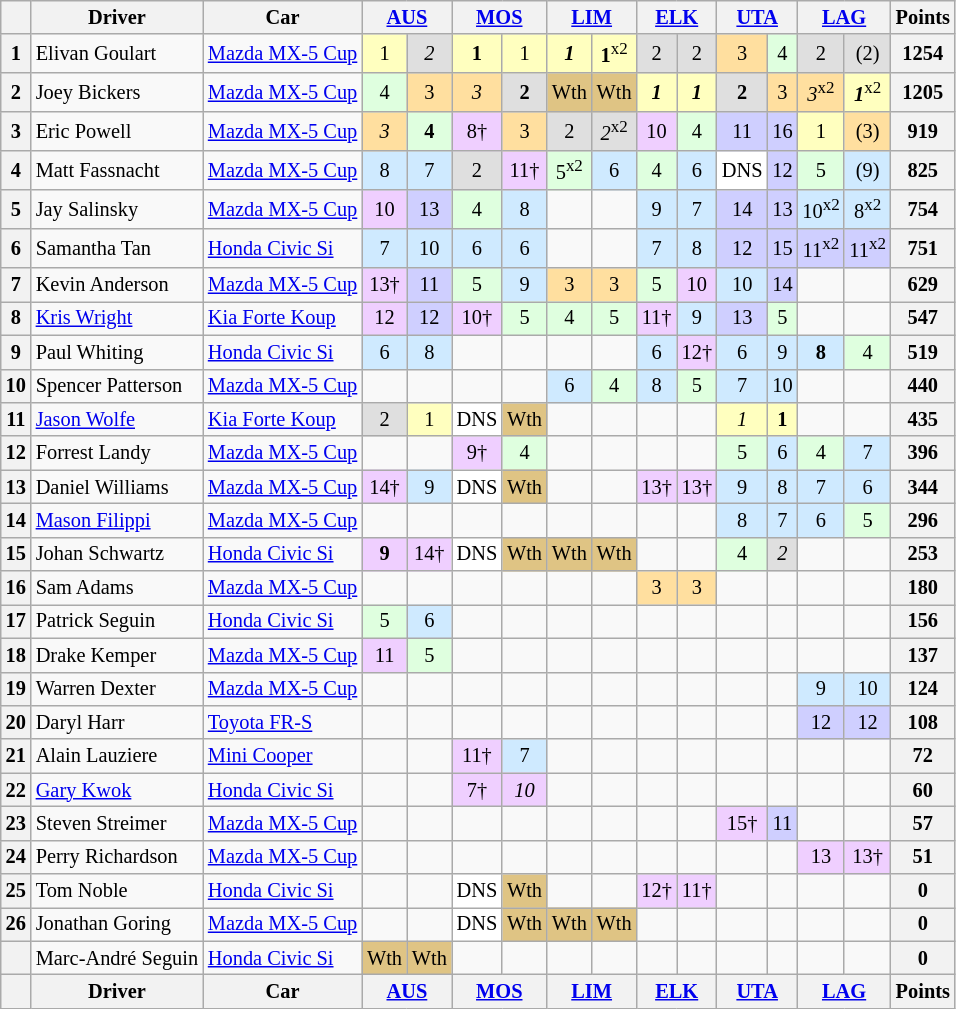<table class="wikitable" style="font-size:85%; text-align:center">
<tr valign="top">
<th valign=middle></th>
<th valign=middle>Driver</th>
<th valign=middle>Car</th>
<th colspan=2><a href='#'>AUS</a></th>
<th colspan=2><a href='#'>MOS</a></th>
<th colspan=2><a href='#'>LIM</a></th>
<th colspan=2><a href='#'>ELK</a></th>
<th colspan=2><a href='#'>UTA</a></th>
<th colspan=2><a href='#'>LAG</a></th>
<th valign=middle>Points</th>
</tr>
<tr>
<th>1</th>
<td align=left> Elivan Goulart</td>
<td align=left><a href='#'>Mazda MX-5 Cup</a></td>
<td style="background:#FFFFBF;">1</td>
<td style="background:#DFDFDF;"><em>2</em></td>
<td style="background:#FFFFBF;"><strong>1</strong></td>
<td style="background:#FFFFBF;">1</td>
<td style="background:#FFFFBF;"><strong><em>1</em></strong></td>
<td style="background:#FFFFBF;"><strong>1</strong><sup>x2</sup></td>
<td style="background:#DFDFDF;">2</td>
<td style="background:#DFDFDF;">2</td>
<td style="background:#FFDF9F;">3</td>
<td style="background:#DFFFDF;">4</td>
<td style="background:#DFDFDF;">2</td>
<td style="background:#DFDFDF;">(2)</td>
<th>1254</th>
</tr>
<tr>
<th>2</th>
<td align=left> Joey Bickers</td>
<td align=left><a href='#'>Mazda MX-5 Cup</a></td>
<td style="background:#DFFFDF;">4</td>
<td style="background:#FFDF9F;">3</td>
<td style="background:#FFDF9F;"><em>3</em></td>
<td style="background:#DFDFDF;"><strong>2</strong></td>
<td style="background:#DFC484;">Wth</td>
<td style="background:#DFC484;">Wth</td>
<td style="background:#FFFFBF;"><strong><em>1</em></strong></td>
<td style="background:#FFFFBF;"><strong><em>1</em></strong></td>
<td style="background:#DFDFDF;"><strong>2</strong></td>
<td style="background:#FFDF9F;">3</td>
<td style="background:#FFDF9F;"><em>3</em><sup>x2</sup></td>
<td style="background:#FFFFBF;"><strong><em>1</em></strong><sup>x2</sup></td>
<th>1205</th>
</tr>
<tr>
<th>3</th>
<td align=left> Eric Powell</td>
<td align=left><a href='#'>Mazda MX-5 Cup</a></td>
<td style="background:#FFDF9F;"><em>3</em></td>
<td style="background:#DFFFDF;"><strong>4</strong></td>
<td style="background:#EFCFFF;">8†</td>
<td style="background:#FFDF9F;">3</td>
<td style="background:#DFDFDF;">2</td>
<td style="background:#DFDFDF;"><em>2</em><sup>x2</sup></td>
<td style="background:#EFCFFF;">10</td>
<td style="background:#DFFFDF;">4</td>
<td style="background:#CFCFFF;">11</td>
<td style="background:#CFCFFF;">16</td>
<td style="background:#FFFFBF;">1</td>
<td style="background:#FFDF9F;">(3)</td>
<th>919</th>
</tr>
<tr>
<th>4</th>
<td align=left> Matt Fassnacht</td>
<td align=left><a href='#'>Mazda MX-5 Cup</a></td>
<td style="background:#CFEAFF;">8</td>
<td style="background:#CFEAFF;">7</td>
<td style="background:#DFDFDF;">2</td>
<td style="background:#EFCFFF;">11†</td>
<td style="background:#DFFFDF;">5<sup>x2</sup></td>
<td style="background:#CFEAFF;">6</td>
<td style="background:#DFFFDF;">4</td>
<td style="background:#CFEAFF;">6</td>
<td style="background:#FFFFFF;">DNS</td>
<td style="background:#CFCFFF;">12</td>
<td style="background:#DFFFDF;">5</td>
<td style="background:#CFEAFF;">(9)</td>
<th>825</th>
</tr>
<tr>
<th>5</th>
<td align=left> Jay Salinsky</td>
<td align=left><a href='#'>Mazda MX-5 Cup</a></td>
<td style="background:#EFCFFF;">10</td>
<td style="background:#CFCFFF;">13</td>
<td style="background:#DFFFDF;">4</td>
<td style="background:#CFEAFF;">8</td>
<td></td>
<td></td>
<td style="background:#CFEAFF;">9</td>
<td style="background:#CFEAFF;">7</td>
<td style="background:#CFCFFF;">14</td>
<td style="background:#CFCFFF;">13</td>
<td style="background:#CFEAFF;">10<sup>x2</sup></td>
<td style="background:#CFEAFF;">8<sup>x2</sup></td>
<th>754</th>
</tr>
<tr>
<th>6</th>
<td align=left> Samantha Tan</td>
<td align=left><a href='#'>Honda Civic Si</a></td>
<td style="background:#CFEAFF;">7</td>
<td style="background:#CFEAFF;">10</td>
<td style="background:#CFEAFF;">6</td>
<td style="background:#CFEAFF;">6</td>
<td></td>
<td></td>
<td style="background:#CFEAFF;">7</td>
<td style="background:#CFEAFF;">8</td>
<td style="background:#CFCFFF;">12</td>
<td style="background:#CFCFFF;">15</td>
<td style="background:#CFCFFF;">11<sup>x2</sup></td>
<td style="background:#CFCFFF;">11<sup>x2</sup></td>
<th>751</th>
</tr>
<tr>
<th>7</th>
<td align=left> Kevin Anderson</td>
<td align=left><a href='#'>Mazda MX-5 Cup</a></td>
<td style="background:#EFCFFF;">13†</td>
<td style="background:#CFCFFF;">11</td>
<td style="background:#DFFFDF;">5</td>
<td style="background:#CFEAFF;">9</td>
<td style="background:#FFDF9F;">3</td>
<td style="background:#FFDF9F;">3</td>
<td style="background:#DFFFDF;">5</td>
<td style="background:#EFCFFF;">10</td>
<td style="background:#CFEAFF;">10</td>
<td style="background:#CFCFFF;">14</td>
<td></td>
<td></td>
<th>629</th>
</tr>
<tr>
<th>8</th>
<td align=left> <a href='#'>Kris Wright</a></td>
<td align=left><a href='#'>Kia Forte Koup</a></td>
<td style="background:#EFCFFF;">12</td>
<td style="background:#CFCFFF;">12</td>
<td style="background:#EFCFFF;">10†</td>
<td style="background:#DFFFDF;">5</td>
<td style="background:#DFFFDF;">4</td>
<td style="background:#DFFFDF;">5</td>
<td style="background:#EFCFFF;">11†</td>
<td style="background:#CFEAFF;">9</td>
<td style="background:#CFCFFF;">13</td>
<td style="background:#DFFFDF;">5</td>
<td></td>
<td></td>
<th>547</th>
</tr>
<tr>
<th>9</th>
<td align=left> Paul Whiting</td>
<td align=left><a href='#'>Honda Civic Si</a></td>
<td style="background:#CFEAFF;">6</td>
<td style="background:#CFEAFF;">8</td>
<td></td>
<td></td>
<td></td>
<td></td>
<td style="background:#CFEAFF;">6</td>
<td style="background:#EFCFFF;">12†</td>
<td style="background:#CFEAFF;">6</td>
<td style="background:#CFEAFF;">9</td>
<td style="background:#CFEAFF;"><strong>8</strong></td>
<td style="background:#DFFFDF;">4</td>
<th>519</th>
</tr>
<tr>
<th>10</th>
<td align=left> Spencer Patterson</td>
<td align=left><a href='#'>Mazda MX-5 Cup</a></td>
<td></td>
<td></td>
<td></td>
<td></td>
<td style="background:#CFEAFF;">6</td>
<td style="background:#DFFFDF;">4</td>
<td style="background:#CFEAFF;">8</td>
<td style="background:#DFFFDF;">5</td>
<td style="background:#CFEAFF;">7</td>
<td style="background:#CFEAFF;">10</td>
<td></td>
<td></td>
<th>440</th>
</tr>
<tr>
<th>11</th>
<td align=left> <a href='#'>Jason Wolfe</a></td>
<td align=left><a href='#'>Kia Forte Koup</a></td>
<td style="background:#DFDFDF;">2</td>
<td style="background:#FFFFBF;">1</td>
<td style="background:#FFFFFF;">DNS</td>
<td style="background:#DFC484;">Wth</td>
<td></td>
<td></td>
<td></td>
<td></td>
<td style="background:#FFFFBF;"><em>1</em></td>
<td style="background:#FFFFBF;"><strong>1</strong></td>
<td></td>
<td></td>
<th>435</th>
</tr>
<tr>
<th>12</th>
<td align=left> Forrest Landy</td>
<td align=left><a href='#'>Mazda MX-5 Cup</a></td>
<td></td>
<td></td>
<td style="background:#EFCFFF;">9†</td>
<td style="background:#DFFFDF;">4</td>
<td></td>
<td></td>
<td></td>
<td></td>
<td style="background:#DFFFDF;">5</td>
<td style="background:#CFEAFF;">6</td>
<td style="background:#DFFFDF;">4</td>
<td style="background:#CFEAFF;">7</td>
<th>396</th>
</tr>
<tr>
<th>13</th>
<td align=left> Daniel Williams</td>
<td align=left><a href='#'>Mazda MX-5 Cup</a></td>
<td style="background:#EFCFFF;">14†</td>
<td style="background:#CFEAFF;">9</td>
<td style="background:#FFFFFF;">DNS</td>
<td style="background:#DFC484;">Wth</td>
<td></td>
<td></td>
<td style="background:#EFCFFF;">13†</td>
<td style="background:#EFCFFF;">13†</td>
<td style="background:#CFEAFF;">9</td>
<td style="background:#CFEAFF;">8</td>
<td style="background:#CFEAFF;">7</td>
<td style="background:#CFEAFF;">6</td>
<th>344</th>
</tr>
<tr>
<th>14</th>
<td align=left> <a href='#'>Mason Filippi</a></td>
<td align=left><a href='#'>Mazda MX-5 Cup</a></td>
<td></td>
<td></td>
<td></td>
<td></td>
<td></td>
<td></td>
<td></td>
<td></td>
<td style="background:#CFEAFF;">8</td>
<td style="background:#CFEAFF;">7</td>
<td style="background:#CFEAFF;">6</td>
<td style="background:#DFFFDF;">5</td>
<th>296</th>
</tr>
<tr>
<th>15</th>
<td align=left> Johan Schwartz</td>
<td align=left><a href='#'>Honda Civic Si</a></td>
<td style="background:#EFCFFF;"><strong>9</strong></td>
<td style="background:#EFCFFF;">14†</td>
<td style="background:#FFFFFF;">DNS</td>
<td style="background:#DFC484;">Wth</td>
<td style="background:#DFC484;">Wth</td>
<td style="background:#DFC484;">Wth</td>
<td></td>
<td></td>
<td style="background:#DFFFDF;">4</td>
<td style="background:#DFDFDF;"><em>2</em></td>
<td></td>
<td></td>
<th>253</th>
</tr>
<tr>
<th>16</th>
<td align=left> Sam Adams</td>
<td align=left><a href='#'>Mazda MX-5 Cup</a></td>
<td></td>
<td></td>
<td></td>
<td></td>
<td></td>
<td></td>
<td style="background:#FFDF9F;">3</td>
<td style="background:#FFDF9F;">3</td>
<td></td>
<td></td>
<td></td>
<td></td>
<th>180</th>
</tr>
<tr>
<th>17</th>
<td align=left> Patrick Seguin</td>
<td align=left><a href='#'>Honda Civic Si</a></td>
<td style="background:#DFFFDF;">5</td>
<td style="background:#CFEAFF;">6</td>
<td></td>
<td></td>
<td></td>
<td></td>
<td></td>
<td></td>
<td></td>
<td></td>
<td></td>
<td></td>
<th>156</th>
</tr>
<tr>
<th>18</th>
<td align=left> Drake Kemper</td>
<td align=left><a href='#'>Mazda MX-5 Cup</a></td>
<td style="background:#EFCFFF;">11</td>
<td style="background:#DFFFDF;">5</td>
<td></td>
<td></td>
<td></td>
<td></td>
<td></td>
<td></td>
<td></td>
<td></td>
<td></td>
<td></td>
<th>137</th>
</tr>
<tr>
<th>19</th>
<td align=left> Warren Dexter</td>
<td align=left><a href='#'>Mazda MX-5 Cup</a></td>
<td></td>
<td></td>
<td></td>
<td></td>
<td></td>
<td></td>
<td></td>
<td></td>
<td></td>
<td></td>
<td style="background:#CFEAFF;">9</td>
<td style="background:#CFEAFF;">10</td>
<th>124</th>
</tr>
<tr>
<th>20</th>
<td align=left> Daryl Harr</td>
<td align=left><a href='#'>Toyota FR-S</a></td>
<td></td>
<td></td>
<td></td>
<td></td>
<td></td>
<td></td>
<td></td>
<td></td>
<td></td>
<td></td>
<td style="background:#CFCFFF;">12</td>
<td style="background:#CFCFFF;">12</td>
<th>108</th>
</tr>
<tr>
<th>21</th>
<td align=left> Alain Lauziere</td>
<td align=left><a href='#'>Mini Cooper</a></td>
<td></td>
<td></td>
<td style="background:#EFCFFF;">11†</td>
<td style="background:#CFEAFF;">7</td>
<td></td>
<td></td>
<td></td>
<td></td>
<td></td>
<td></td>
<td></td>
<td></td>
<th>72</th>
</tr>
<tr>
<th>22</th>
<td align=left> <a href='#'>Gary Kwok</a></td>
<td align=left><a href='#'>Honda Civic Si</a></td>
<td></td>
<td></td>
<td style="background:#EFCFFF;">7†</td>
<td style="background:#EFCFFF;"><em>10</em></td>
<td></td>
<td></td>
<td></td>
<td></td>
<td></td>
<td></td>
<td></td>
<td></td>
<th>60</th>
</tr>
<tr>
<th>23</th>
<td align=left> Steven Streimer</td>
<td align=left><a href='#'>Mazda MX-5 Cup</a></td>
<td></td>
<td></td>
<td></td>
<td></td>
<td></td>
<td></td>
<td></td>
<td></td>
<td style="background:#EFCFFF;">15†</td>
<td style="background:#CFCFFF;">11</td>
<td></td>
<td></td>
<th>57</th>
</tr>
<tr>
<th>24</th>
<td align=left> Perry Richardson</td>
<td align=left><a href='#'>Mazda MX-5 Cup</a></td>
<td></td>
<td></td>
<td></td>
<td></td>
<td></td>
<td></td>
<td></td>
<td></td>
<td></td>
<td></td>
<td style="background:#EFCFFF;">13</td>
<td style="background:#EFCFFF;">13†</td>
<th>51</th>
</tr>
<tr>
<th>25</th>
<td align=left> Tom Noble</td>
<td align=left><a href='#'>Honda Civic Si</a></td>
<td></td>
<td></td>
<td style="background:#FFFFFF;">DNS</td>
<td style="background:#DFC484;">Wth</td>
<td></td>
<td></td>
<td style="background:#EFCFFF;">12†</td>
<td style="background:#EFCFFF;">11†</td>
<td></td>
<td></td>
<td></td>
<td></td>
<th>0</th>
</tr>
<tr>
<th>26</th>
<td align=left> Jonathan Goring</td>
<td align=left><a href='#'>Mazda MX-5 Cup</a></td>
<td></td>
<td></td>
<td style="background:#FFFFFF;">DNS</td>
<td style="background:#DFC484;">Wth</td>
<td style="background:#DFC484;">Wth</td>
<td style="background:#DFC484;">Wth</td>
<td></td>
<td></td>
<td></td>
<td></td>
<td></td>
<td></td>
<th>0</th>
</tr>
<tr>
<th></th>
<td align=left> Marc-André Seguin</td>
<td align=left><a href='#'>Honda Civic Si</a></td>
<td style="background:#DFC484;">Wth</td>
<td style="background:#DFC484;">Wth</td>
<td></td>
<td></td>
<td></td>
<td></td>
<td></td>
<td></td>
<td></td>
<td></td>
<td></td>
<td></td>
<th>0</th>
</tr>
<tr valign="top">
<th valign=middle></th>
<th valign=middle>Driver</th>
<th valign=middle>Car</th>
<th colspan=2><a href='#'>AUS</a></th>
<th colspan=2><a href='#'>MOS</a></th>
<th colspan=2><a href='#'>LIM</a></th>
<th colspan=2><a href='#'>ELK</a></th>
<th colspan=2><a href='#'>UTA</a></th>
<th colspan=2><a href='#'>LAG</a></th>
<th valign=middle>Points</th>
</tr>
</table>
